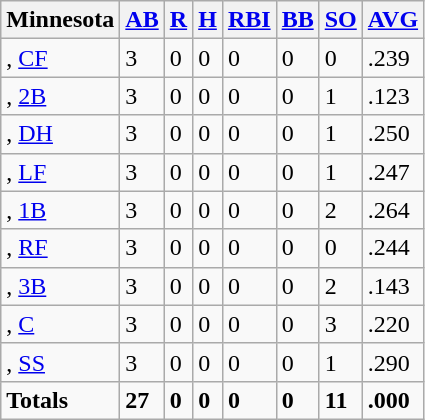<table class="wikitable sortable">
<tr>
<th>Minnesota</th>
<th><a href='#'>AB</a></th>
<th><a href='#'>R</a></th>
<th><a href='#'>H</a></th>
<th><a href='#'>RBI</a></th>
<th><a href='#'>BB</a></th>
<th><a href='#'>SO</a></th>
<th><a href='#'>AVG</a></th>
</tr>
<tr>
<td>, <a href='#'>CF</a></td>
<td>3</td>
<td>0</td>
<td>0</td>
<td>0</td>
<td>0</td>
<td>0</td>
<td>.239</td>
</tr>
<tr>
<td>, <a href='#'>2B</a></td>
<td>3</td>
<td>0</td>
<td>0</td>
<td>0</td>
<td>0</td>
<td>1</td>
<td>.123</td>
</tr>
<tr>
<td>, <a href='#'>DH</a></td>
<td>3</td>
<td>0</td>
<td>0</td>
<td>0</td>
<td>0</td>
<td>1</td>
<td>.250</td>
</tr>
<tr>
<td>, <a href='#'>LF</a></td>
<td>3</td>
<td>0</td>
<td>0</td>
<td>0</td>
<td>0</td>
<td>1</td>
<td>.247</td>
</tr>
<tr>
<td>, <a href='#'>1B</a></td>
<td>3</td>
<td>0</td>
<td>0</td>
<td>0</td>
<td>0</td>
<td>2</td>
<td>.264</td>
</tr>
<tr>
<td>, <a href='#'>RF</a></td>
<td>3</td>
<td>0</td>
<td>0</td>
<td>0</td>
<td>0</td>
<td>0</td>
<td>.244</td>
</tr>
<tr>
<td>, <a href='#'>3B</a></td>
<td>3</td>
<td>0</td>
<td>0</td>
<td>0</td>
<td>0</td>
<td>2</td>
<td>.143</td>
</tr>
<tr>
<td>, <a href='#'>C</a></td>
<td>3</td>
<td>0</td>
<td>0</td>
<td>0</td>
<td>0</td>
<td>3</td>
<td>.220</td>
</tr>
<tr>
<td>, <a href='#'>SS</a></td>
<td>3</td>
<td>0</td>
<td>0</td>
<td>0</td>
<td>0</td>
<td>1</td>
<td>.290</td>
</tr>
<tr class="sortbottom">
<td><strong>Totals</strong></td>
<td><strong>27</strong></td>
<td><strong>0</strong></td>
<td><strong>0</strong></td>
<td><strong>0</strong></td>
<td><strong>0</strong></td>
<td><strong>11</strong></td>
<td><strong>.000</strong></td>
</tr>
</table>
